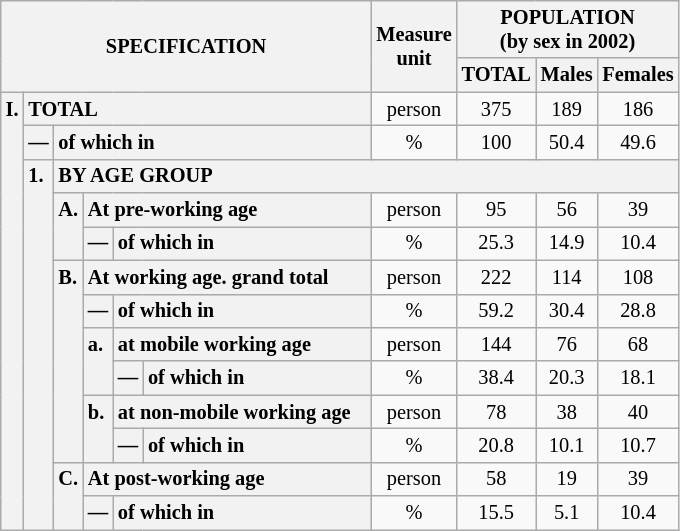<table class="wikitable" style="font-size:85%; text-align:center">
<tr>
<th rowspan="2" colspan="6">SPECIFICATION</th>
<th rowspan="2">Measure<br> unit</th>
<th colspan="3" rowspan="1">POPULATION<br> (by sex in 2002)</th>
</tr>
<tr>
<th>TOTAL</th>
<th>Males</th>
<th>Females</th>
</tr>
<tr>
<th style="text-align:left" valign="top" rowspan="13">I.</th>
<th style="text-align:left" colspan="5">TOTAL</th>
<td>person</td>
<td>375</td>
<td>189</td>
<td>186</td>
</tr>
<tr>
<th style="text-align:left" valign="top">—</th>
<th style="text-align:left" colspan="4">of which in</th>
<td>%</td>
<td>100</td>
<td>50.4</td>
<td>49.6</td>
</tr>
<tr>
<th style="text-align:left" valign="top" rowspan="11">1.</th>
<th style="text-align:left" colspan="19">BY AGE GROUP</th>
</tr>
<tr>
<th style="text-align:left" valign="top" rowspan="2">A.</th>
<th style="text-align:left" colspan="3">At pre-working age</th>
<td>person</td>
<td>95</td>
<td>56</td>
<td>39</td>
</tr>
<tr>
<th style="text-align:left" valign="top">—</th>
<th style="text-align:left" valign="top" colspan="2">of which in</th>
<td>%</td>
<td>25.3</td>
<td>14.9</td>
<td>10.4</td>
</tr>
<tr>
<th style="text-align:left" valign="top" rowspan="6">B.</th>
<th style="text-align:left" colspan="3">At working age. grand total</th>
<td>person</td>
<td>222</td>
<td>114</td>
<td>108</td>
</tr>
<tr>
<th style="text-align:left" valign="top">—</th>
<th style="text-align:left" valign="top" colspan="2">of which in</th>
<td>%</td>
<td>59.2</td>
<td>30.4</td>
<td>28.8</td>
</tr>
<tr>
<th style="text-align:left" valign="top" rowspan="2">a.</th>
<th style="text-align:left" colspan="2">at mobile working age</th>
<td>person</td>
<td>144</td>
<td>76</td>
<td>68</td>
</tr>
<tr>
<th style="text-align:left" valign="top">—</th>
<th style="text-align:left" valign="top" colspan="1">of which in                        </th>
<td>%</td>
<td>38.4</td>
<td>20.3</td>
<td>18.1</td>
</tr>
<tr>
<th style="text-align:left" valign="top" rowspan="2">b.</th>
<th style="text-align:left" colspan="2">at non-mobile working age</th>
<td>person</td>
<td>78</td>
<td>38</td>
<td>40</td>
</tr>
<tr>
<th style="text-align:left" valign="top">—</th>
<th style="text-align:left" valign="top" colspan="1">of which in                        </th>
<td>%</td>
<td>20.8</td>
<td>10.1</td>
<td>10.7</td>
</tr>
<tr>
<th style="text-align:left" valign="top" rowspan="2">C.</th>
<th style="text-align:left" colspan="3">At post-working age</th>
<td>person</td>
<td>58</td>
<td>19</td>
<td>39</td>
</tr>
<tr>
<th style="text-align:left" valign="top">—</th>
<th style="text-align:left" valign="top" colspan="2">of which in</th>
<td>%</td>
<td>15.5</td>
<td>5.1</td>
<td>10.4</td>
</tr>
</table>
